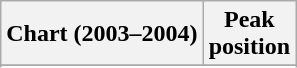<table class="wikitable sortable plainrowheaders">
<tr>
<th scope="col">Chart (2003–2004)</th>
<th scope="col">Peak<br>position</th>
</tr>
<tr>
</tr>
<tr>
</tr>
<tr>
</tr>
<tr>
</tr>
</table>
